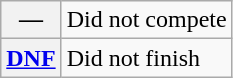<table class="wikitable">
<tr>
<th scope="row">—</th>
<td>Did not compete</td>
</tr>
<tr>
<th scope="row"><a href='#'>DNF</a></th>
<td>Did not finish</td>
</tr>
</table>
